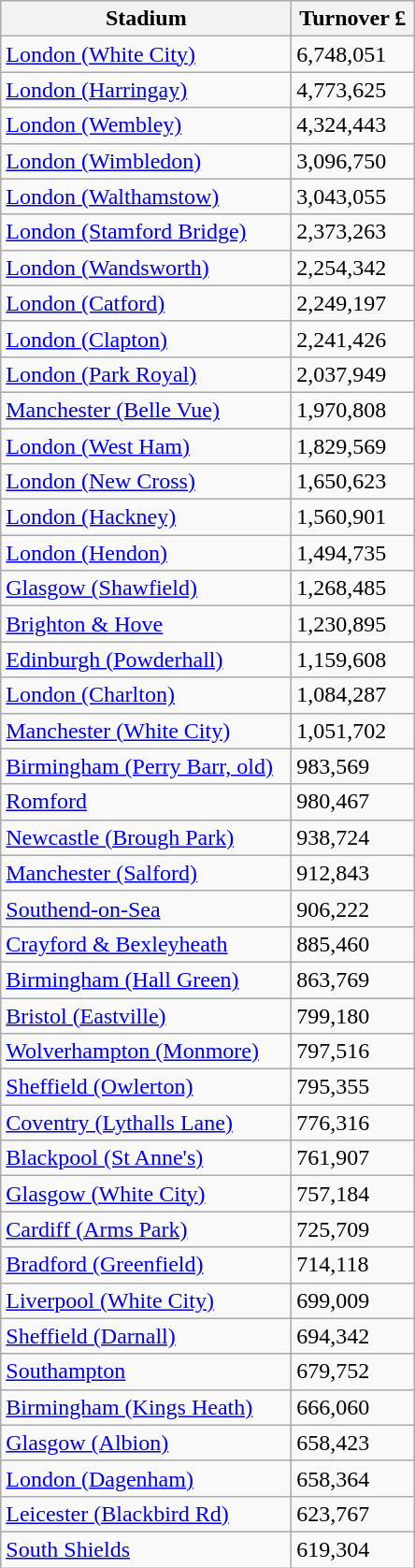<table class="wikitable">
<tr>
<th width=200>Stadium</th>
<th width=80>Turnover £</th>
</tr>
<tr>
<td><a href='#'>London (White City)</a></td>
<td>6,748,051</td>
</tr>
<tr>
<td><a href='#'>London (Harringay)</a></td>
<td>4,773,625</td>
</tr>
<tr>
<td><a href='#'>London (Wembley)</a></td>
<td>4,324,443</td>
</tr>
<tr>
<td><a href='#'>London (Wimbledon)</a></td>
<td>3,096,750</td>
</tr>
<tr>
<td><a href='#'>London (Walthamstow)</a></td>
<td>3,043,055</td>
</tr>
<tr>
<td><a href='#'>London (Stamford Bridge)</a></td>
<td>2,373,263</td>
</tr>
<tr>
<td><a href='#'>London (Wandsworth)</a></td>
<td>2,254,342</td>
</tr>
<tr>
<td><a href='#'>London (Catford)</a></td>
<td>2,249,197</td>
</tr>
<tr>
<td><a href='#'>London (Clapton)</a></td>
<td>2,241,426</td>
</tr>
<tr>
<td><a href='#'>London (Park Royal)</a></td>
<td>2,037,949</td>
</tr>
<tr>
<td><a href='#'>Manchester (Belle Vue)</a></td>
<td>1,970,808</td>
</tr>
<tr>
<td><a href='#'>London (West Ham)</a></td>
<td>1,829,569</td>
</tr>
<tr>
<td><a href='#'>London (New Cross)</a></td>
<td>1,650,623</td>
</tr>
<tr>
<td><a href='#'>London (Hackney)</a></td>
<td>1,560,901</td>
</tr>
<tr>
<td><a href='#'>London (Hendon)</a></td>
<td>1,494,735</td>
</tr>
<tr>
<td><a href='#'>Glasgow (Shawfield)</a></td>
<td>1,268,485</td>
</tr>
<tr>
<td><a href='#'>Brighton & Hove</a></td>
<td>1,230,895</td>
</tr>
<tr>
<td><a href='#'>Edinburgh (Powderhall)</a></td>
<td>1,159,608</td>
</tr>
<tr>
<td><a href='#'>London (Charlton)</a></td>
<td>1,084,287</td>
</tr>
<tr>
<td><a href='#'>Manchester (White City)</a></td>
<td>1,051,702</td>
</tr>
<tr>
<td><a href='#'>Birmingham (Perry Barr, old)</a></td>
<td>983,569</td>
</tr>
<tr>
<td><a href='#'>Romford</a></td>
<td>980,467</td>
</tr>
<tr>
<td><a href='#'>Newcastle (Brough Park)</a></td>
<td>938,724</td>
</tr>
<tr>
<td><a href='#'>Manchester (Salford)</a></td>
<td>912,843</td>
</tr>
<tr>
<td><a href='#'>Southend-on-Sea</a></td>
<td>906,222</td>
</tr>
<tr>
<td><a href='#'>Crayford & Bexleyheath</a></td>
<td>885,460</td>
</tr>
<tr>
<td><a href='#'>Birmingham (Hall Green)</a></td>
<td>863,769</td>
</tr>
<tr>
<td><a href='#'>Bristol (Eastville)</a></td>
<td>799,180</td>
</tr>
<tr>
<td><a href='#'>Wolverhampton (Monmore)</a></td>
<td>797,516</td>
</tr>
<tr>
<td><a href='#'>Sheffield (Owlerton)</a></td>
<td>795,355</td>
</tr>
<tr>
<td><a href='#'>Coventry (Lythalls Lane)</a></td>
<td>776,316</td>
</tr>
<tr>
<td><a href='#'>Blackpool (St Anne's)</a></td>
<td>761,907</td>
</tr>
<tr>
<td><a href='#'>Glasgow (White City)</a></td>
<td>757,184</td>
</tr>
<tr>
<td><a href='#'>Cardiff (Arms Park)</a></td>
<td>725,709</td>
</tr>
<tr>
<td><a href='#'>Bradford (Greenfield)</a></td>
<td>714,118</td>
</tr>
<tr>
<td><a href='#'>Liverpool (White City)</a></td>
<td>699,009</td>
</tr>
<tr>
<td><a href='#'>Sheffield (Darnall)</a></td>
<td>694,342</td>
</tr>
<tr>
<td><a href='#'>Southampton</a></td>
<td>679,752</td>
</tr>
<tr>
<td><a href='#'>Birmingham (Kings Heath)</a></td>
<td>666,060</td>
</tr>
<tr>
<td><a href='#'>Glasgow (Albion)</a></td>
<td>658,423</td>
</tr>
<tr>
<td><a href='#'>London (Dagenham)</a></td>
<td>658,364</td>
</tr>
<tr>
<td><a href='#'>Leicester (Blackbird Rd)</a></td>
<td>623,767</td>
</tr>
<tr>
<td><a href='#'>South Shields</a></td>
<td>619,304</td>
</tr>
</table>
